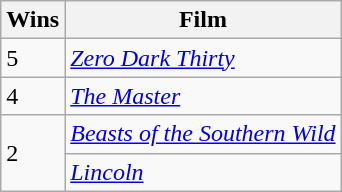<table class="wikitable">
<tr>
<th>Wins</th>
<th>Film</th>
</tr>
<tr>
<td>5</td>
<td><em><a href='#'>Zero Dark Thirty</a></em></td>
</tr>
<tr>
<td>4</td>
<td><em><a href='#'>The Master</a></em></td>
</tr>
<tr>
<td rowspan="2">2</td>
<td><em><a href='#'>Beasts of the Southern Wild</a></em></td>
</tr>
<tr>
<td><em><a href='#'>Lincoln</a></em></td>
</tr>
</table>
